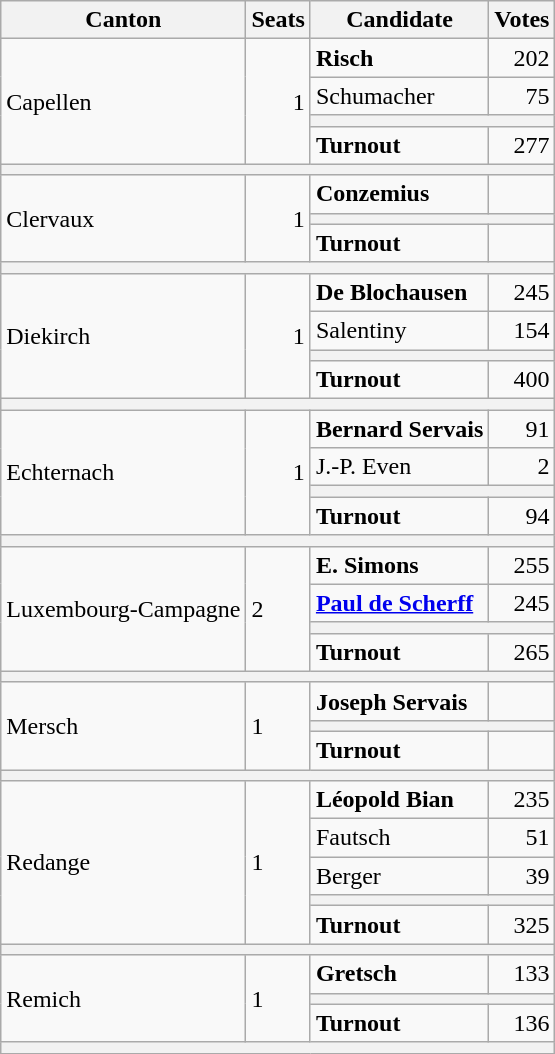<table class="wikitable">
<tr>
<th>Canton</th>
<th>Seats</th>
<th>Candidate</th>
<th>Votes</th>
</tr>
<tr>
<td rowspan="4">Capellen</td>
<td rowspan="4" align="right">1</td>
<td><strong>Risch</strong></td>
<td align="right">202</td>
</tr>
<tr>
<td>Schumacher</td>
<td align="right">75</td>
</tr>
<tr>
<th colspan="2"></th>
</tr>
<tr>
<td><strong>Turnout</strong></td>
<td align="right">277</td>
</tr>
<tr>
<th colspan="4"></th>
</tr>
<tr>
<td rowspan="3">Clervaux</td>
<td rowspan="3" align="right">1</td>
<td><strong>Conzemius</strong></td>
<td align="right"></td>
</tr>
<tr>
<th colspan="2"></th>
</tr>
<tr>
<td><strong>Turnout</strong></td>
<td align="right"></td>
</tr>
<tr>
<th colspan="4"></th>
</tr>
<tr>
<td rowspan="4">Diekirch</td>
<td rowspan="4" align="right">1</td>
<td><strong>De Blochausen</strong></td>
<td align="right">245</td>
</tr>
<tr>
<td>Salentiny</td>
<td align="right">154</td>
</tr>
<tr>
<th colspan="2"></th>
</tr>
<tr>
<td><strong>Turnout</strong></td>
<td align="right">400</td>
</tr>
<tr>
<th colspan="4"></th>
</tr>
<tr>
<td rowspan="4">Echternach</td>
<td rowspan="4" align="right">1</td>
<td><strong>Bernard Servais</strong></td>
<td align="right">91</td>
</tr>
<tr>
<td>J.-P. Even</td>
<td align="right">2</td>
</tr>
<tr>
<th colspan="2"></th>
</tr>
<tr>
<td><strong>Turnout</strong></td>
<td align="right">94</td>
</tr>
<tr>
<th colspan="4"></th>
</tr>
<tr>
<td rowspan="4">Luxembourg-Campagne</td>
<td rowspan="4">2</td>
<td><strong>E. Simons</strong></td>
<td align="right">255</td>
</tr>
<tr>
<td><strong><a href='#'>Paul de Scherff</a></strong></td>
<td align="right">245</td>
</tr>
<tr>
<th colspan="2"></th>
</tr>
<tr>
<td><strong>Turnout</strong></td>
<td align="right">265</td>
</tr>
<tr>
<th colspan="4"></th>
</tr>
<tr>
<td rowspan="3">Mersch</td>
<td rowspan="3">1</td>
<td><strong>Joseph Servais</strong></td>
<td align="right"></td>
</tr>
<tr>
<th colspan="2"></th>
</tr>
<tr>
<td><strong>Turnout</strong></td>
<td align="right"></td>
</tr>
<tr>
<th colspan="4"></th>
</tr>
<tr>
<td rowspan="5">Redange</td>
<td rowspan="5">1</td>
<td><strong>Léopold Bian</strong></td>
<td align="right">235</td>
</tr>
<tr>
<td>Fautsch</td>
<td align="right">51</td>
</tr>
<tr>
<td>Berger</td>
<td align="right">39</td>
</tr>
<tr>
<th colspan="2"></th>
</tr>
<tr>
<td><strong>Turnout</strong></td>
<td align="right">325</td>
</tr>
<tr>
<th colspan="4"></th>
</tr>
<tr>
<td rowspan="3">Remich</td>
<td rowspan="3">1</td>
<td><strong>Gretsch</strong></td>
<td align="right">133</td>
</tr>
<tr>
<th colspan="2"></th>
</tr>
<tr>
<td><strong>Turnout</strong></td>
<td align="right">136</td>
</tr>
<tr>
<th colspan="4"></th>
</tr>
</table>
